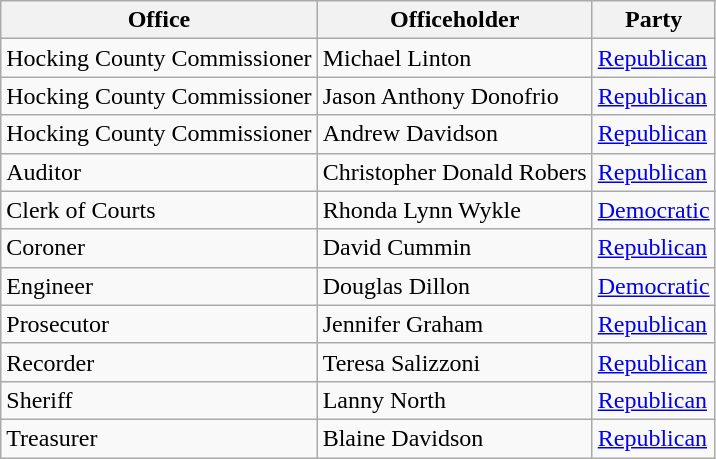<table class="wikitable">
<tr>
<th>Office</th>
<th>Officeholder</th>
<th>Party</th>
</tr>
<tr>
<td>Hocking County Commissioner</td>
<td>Michael Linton</td>
<td><a href='#'>Republican</a></td>
</tr>
<tr>
<td>Hocking County Commissioner</td>
<td>Jason Anthony Donofrio</td>
<td><a href='#'>Republican</a></td>
</tr>
<tr>
<td>Hocking County Commissioner</td>
<td>Andrew Davidson</td>
<td><a href='#'>Republican</a></td>
</tr>
<tr>
<td>Auditor</td>
<td>Christopher Donald Robers</td>
<td><a href='#'>Republican</a></td>
</tr>
<tr>
<td>Clerk of Courts</td>
<td>Rhonda Lynn Wykle</td>
<td><a href='#'>Democratic</a></td>
</tr>
<tr>
<td>Coroner</td>
<td>David Cummin</td>
<td><a href='#'>Republican</a></td>
</tr>
<tr>
<td>Engineer</td>
<td>Douglas Dillon</td>
<td><a href='#'>Democratic</a></td>
</tr>
<tr>
<td>Prosecutor</td>
<td>Jennifer Graham</td>
<td><a href='#'>Republican</a></td>
</tr>
<tr>
<td>Recorder</td>
<td>Teresa Salizzoni</td>
<td><a href='#'>Republican</a></td>
</tr>
<tr>
<td>Sheriff</td>
<td>Lanny North</td>
<td><a href='#'>Republican</a></td>
</tr>
<tr>
<td>Treasurer</td>
<td>Blaine Davidson</td>
<td><a href='#'>Republican</a></td>
</tr>
</table>
